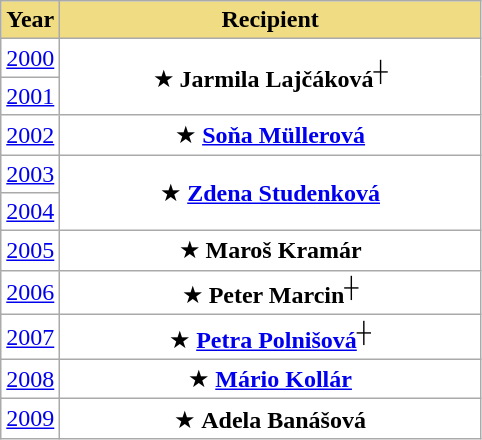<table class=wikitable sortable style="background:white">
<tr>
<th style=background:#F0DC82>Year</th>
<th style=background:#F0DC82 width=273>Recipient</th>
</tr>
<tr>
<td><a href='#'>2000</a></td>
<td align=center rowspan=2>★ <strong>Jarmila Lajčáková</strong><sup>┼</sup> <br></td>
</tr>
<tr>
<td><a href='#'>2001</a></td>
</tr>
<tr>
<td><a href='#'>2002</a></td>
<td align=center>★ <strong><a href='#'>Soňa Müllerová</a></strong></td>
</tr>
<tr>
<td><a href='#'>2003</a></td>
<td align=center rowspan=2>★ <strong><a href='#'>Zdena Studenková</a></strong> <br></td>
</tr>
<tr>
<td><a href='#'>2004</a></td>
</tr>
<tr>
<td><a href='#'>2005</a></td>
<td align=center>★ <strong>Maroš Kramár</strong></td>
</tr>
<tr>
<td><a href='#'>2006</a></td>
<td align=center>★ <strong>Peter Marcin</strong><sup>┼</sup></td>
</tr>
<tr>
<td><a href='#'>2007</a></td>
<td align=center>★ <strong><a href='#'>Petra Polnišová</a></strong><sup>┼</sup></td>
</tr>
<tr>
<td><a href='#'>2008</a></td>
<td align=center>★ <strong><a href='#'>Mário Kollár</a></strong></td>
</tr>
<tr>
<td><a href='#'>2009</a></td>
<td align=center>★ <strong>Adela Banášová</strong></td>
</tr>
</table>
